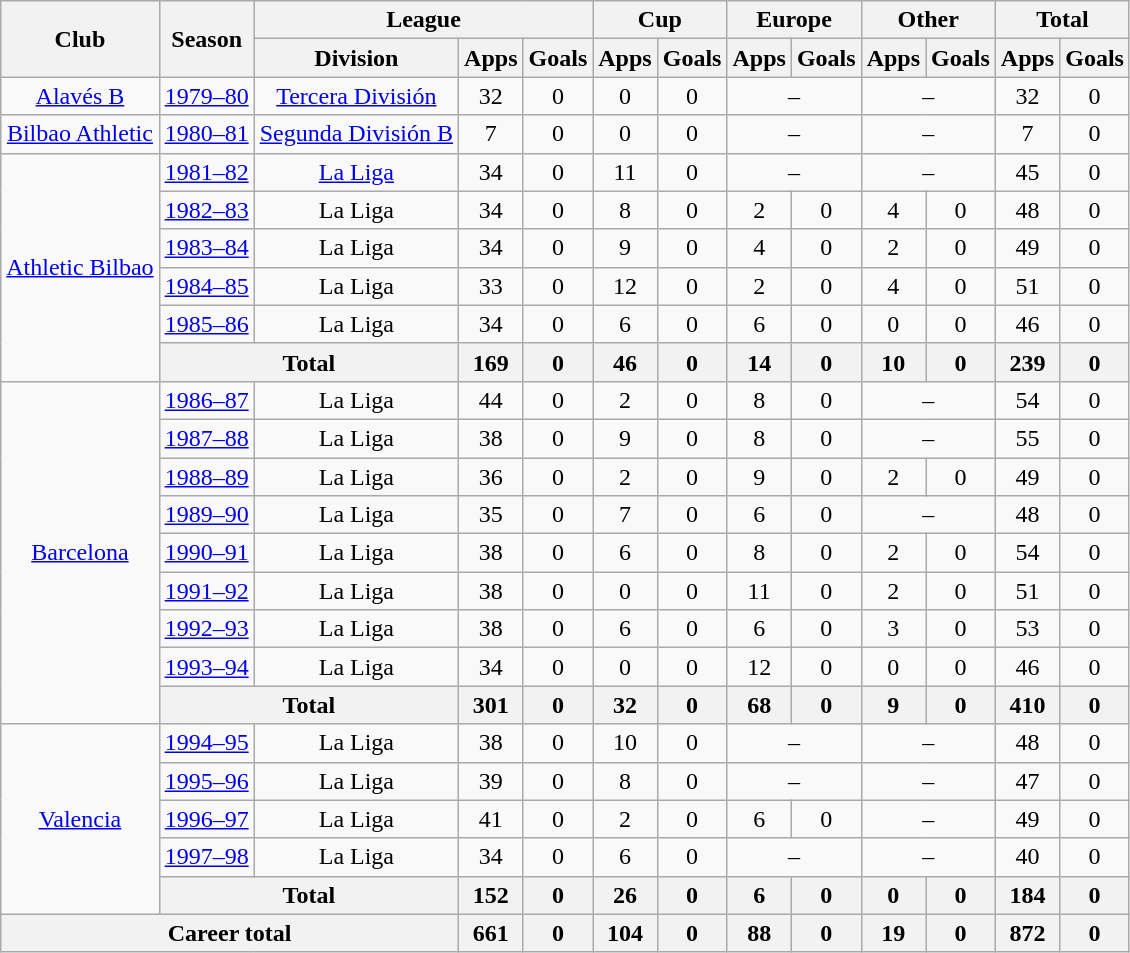<table class="wikitable" style="text-align:center">
<tr>
<th rowspan="2">Club</th>
<th rowspan="2">Season</th>
<th colspan="3">League</th>
<th colspan="2">Cup</th>
<th colspan="2">Europe</th>
<th colspan="2">Other</th>
<th colspan="2">Total</th>
</tr>
<tr>
<th>Division</th>
<th>Apps</th>
<th>Goals</th>
<th>Apps</th>
<th>Goals</th>
<th>Apps</th>
<th>Goals</th>
<th>Apps</th>
<th>Goals</th>
<th>Apps</th>
<th>Goals</th>
</tr>
<tr>
<td><a href='#'>Alavés B</a></td>
<td><a href='#'>1979–80</a></td>
<td><a href='#'>Tercera División</a></td>
<td>32</td>
<td>0</td>
<td>0</td>
<td>0</td>
<td colspan="2">–</td>
<td colspan="2">–</td>
<td>32</td>
<td>0</td>
</tr>
<tr>
<td><a href='#'>Bilbao Athletic</a></td>
<td><a href='#'>1980–81</a></td>
<td><a href='#'>Segunda División B</a></td>
<td>7</td>
<td>0</td>
<td>0</td>
<td>0</td>
<td colspan="2">–</td>
<td colspan="2">–</td>
<td>7</td>
<td>0</td>
</tr>
<tr>
<td rowspan="6"><a href='#'>Athletic Bilbao</a></td>
<td><a href='#'>1981–82</a></td>
<td><a href='#'>La Liga</a></td>
<td>34</td>
<td>0</td>
<td>11</td>
<td>0</td>
<td colspan="2">–</td>
<td colspan="2">–</td>
<td>45</td>
<td>0</td>
</tr>
<tr>
<td><a href='#'>1982–83</a></td>
<td>La Liga</td>
<td>34</td>
<td>0</td>
<td>8</td>
<td>0</td>
<td>2</td>
<td>0</td>
<td>4</td>
<td>0</td>
<td>48</td>
<td>0</td>
</tr>
<tr>
<td><a href='#'>1983–84</a></td>
<td>La Liga</td>
<td>34</td>
<td>0</td>
<td>9</td>
<td>0</td>
<td>4</td>
<td>0</td>
<td>2</td>
<td>0</td>
<td>49</td>
<td>0</td>
</tr>
<tr>
<td><a href='#'>1984–85</a></td>
<td>La Liga</td>
<td>33</td>
<td>0</td>
<td>12</td>
<td>0</td>
<td>2</td>
<td>0</td>
<td>4</td>
<td>0</td>
<td>51</td>
<td>0</td>
</tr>
<tr>
<td><a href='#'>1985–86</a></td>
<td>La Liga</td>
<td>34</td>
<td>0</td>
<td>6</td>
<td>0</td>
<td>6</td>
<td>0</td>
<td>0</td>
<td>0</td>
<td>46</td>
<td>0</td>
</tr>
<tr>
<th colspan="2">Total</th>
<th>169</th>
<th>0</th>
<th>46</th>
<th>0</th>
<th>14</th>
<th>0</th>
<th>10</th>
<th>0</th>
<th>239</th>
<th>0</th>
</tr>
<tr>
<td rowspan="9"><a href='#'>Barcelona</a></td>
<td><a href='#'>1986–87</a></td>
<td>La Liga</td>
<td>44</td>
<td>0</td>
<td>2</td>
<td>0</td>
<td>8</td>
<td>0</td>
<td colspan="2">–</td>
<td>54</td>
<td>0</td>
</tr>
<tr>
<td><a href='#'>1987–88</a></td>
<td>La Liga</td>
<td>38</td>
<td>0</td>
<td>9</td>
<td>0</td>
<td>8</td>
<td>0</td>
<td colspan="2">–</td>
<td>55</td>
<td>0</td>
</tr>
<tr>
<td><a href='#'>1988–89</a></td>
<td>La Liga</td>
<td>36</td>
<td>0</td>
<td>2</td>
<td>0</td>
<td>9</td>
<td>0</td>
<td>2</td>
<td>0</td>
<td>49</td>
<td>0</td>
</tr>
<tr>
<td><a href='#'>1989–90</a></td>
<td>La Liga</td>
<td>35</td>
<td>0</td>
<td>7</td>
<td>0</td>
<td>6</td>
<td>0</td>
<td colspan="2">–</td>
<td>48</td>
<td>0</td>
</tr>
<tr>
<td><a href='#'>1990–91</a></td>
<td>La Liga</td>
<td>38</td>
<td>0</td>
<td>6</td>
<td>0</td>
<td>8</td>
<td>0</td>
<td>2</td>
<td>0</td>
<td>54</td>
<td>0</td>
</tr>
<tr>
<td><a href='#'>1991–92</a></td>
<td>La Liga</td>
<td>38</td>
<td>0</td>
<td>0</td>
<td>0</td>
<td>11</td>
<td>0</td>
<td>2</td>
<td>0</td>
<td>51</td>
<td>0</td>
</tr>
<tr>
<td><a href='#'>1992–93</a></td>
<td>La Liga</td>
<td>38</td>
<td>0</td>
<td>6</td>
<td>0</td>
<td>6</td>
<td>0</td>
<td>3</td>
<td>0</td>
<td>53</td>
<td>0</td>
</tr>
<tr>
<td><a href='#'>1993–94</a></td>
<td>La Liga</td>
<td>34</td>
<td>0</td>
<td>0</td>
<td>0</td>
<td>12</td>
<td>0</td>
<td>0</td>
<td>0</td>
<td>46</td>
<td>0</td>
</tr>
<tr>
<th colspan="2">Total</th>
<th>301</th>
<th>0</th>
<th>32</th>
<th>0</th>
<th>68</th>
<th>0</th>
<th>9</th>
<th>0</th>
<th>410</th>
<th>0</th>
</tr>
<tr>
<td rowspan="5"><a href='#'>Valencia</a></td>
<td><a href='#'>1994–95</a></td>
<td>La Liga</td>
<td>38</td>
<td>0</td>
<td>10</td>
<td>0</td>
<td colspan="2">–</td>
<td colspan="2">–</td>
<td>48</td>
<td>0</td>
</tr>
<tr>
<td><a href='#'>1995–96</a></td>
<td>La Liga</td>
<td>39</td>
<td>0</td>
<td>8</td>
<td>0</td>
<td colspan="2">–</td>
<td colspan="2">–</td>
<td>47</td>
<td>0</td>
</tr>
<tr>
<td><a href='#'>1996–97</a></td>
<td>La Liga</td>
<td>41</td>
<td>0</td>
<td>2</td>
<td>0</td>
<td>6</td>
<td>0</td>
<td colspan="2">–</td>
<td>49</td>
<td>0</td>
</tr>
<tr>
<td><a href='#'>1997–98</a></td>
<td>La Liga</td>
<td>34</td>
<td>0</td>
<td>6</td>
<td>0</td>
<td colspan="2">–</td>
<td colspan="2">–</td>
<td>40</td>
<td>0</td>
</tr>
<tr>
<th colspan="2">Total</th>
<th>152</th>
<th>0</th>
<th>26</th>
<th>0</th>
<th>6</th>
<th>0</th>
<th>0</th>
<th>0</th>
<th>184</th>
<th>0</th>
</tr>
<tr>
<th colspan="3">Career total</th>
<th>661</th>
<th>0</th>
<th>104</th>
<th>0</th>
<th>88</th>
<th>0</th>
<th>19</th>
<th>0</th>
<th>872</th>
<th>0</th>
</tr>
</table>
